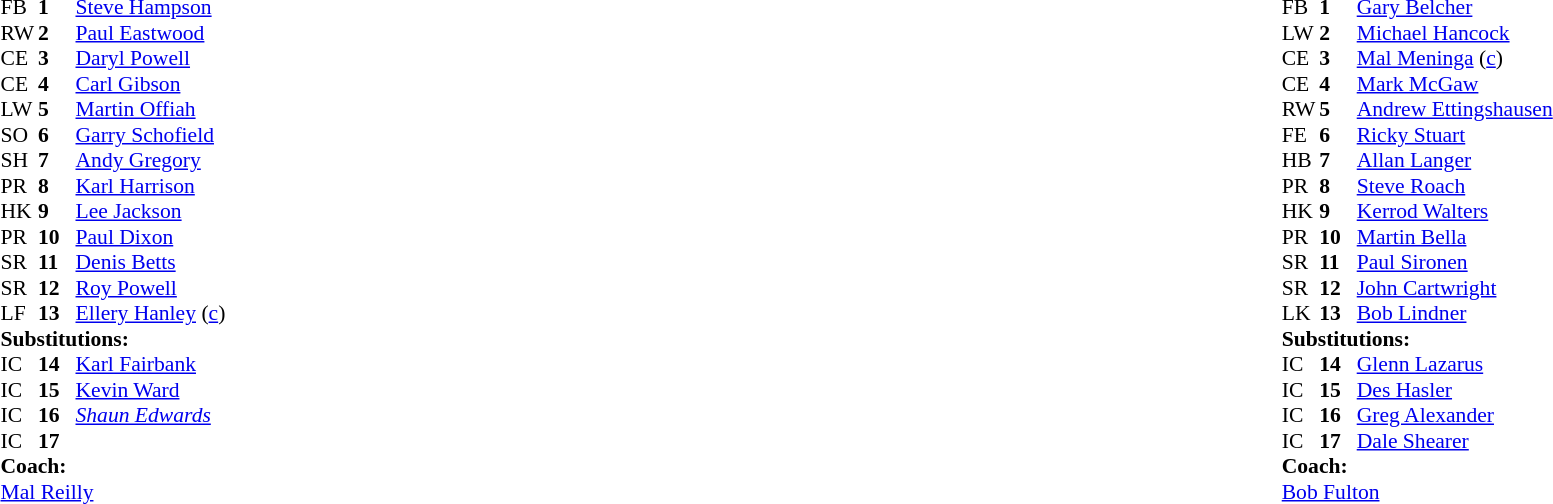<table width="100%">
<tr>
<td valign="top" width="50%"><br><table style="font-size: 90%" cellspacing="0" cellpadding="0">
<tr>
<th width="25"></th>
<th width="25"></th>
</tr>
<tr>
<td>FB</td>
<td><strong>1</strong></td>
<td><a href='#'>Steve Hampson</a></td>
</tr>
<tr>
<td>RW</td>
<td><strong>2</strong></td>
<td><a href='#'>Paul Eastwood</a></td>
</tr>
<tr>
<td>CE</td>
<td><strong>3</strong></td>
<td><a href='#'>Daryl Powell</a></td>
</tr>
<tr>
<td>CE</td>
<td><strong>4</strong></td>
<td><a href='#'>Carl Gibson</a></td>
</tr>
<tr>
<td>LW</td>
<td><strong>5</strong></td>
<td><a href='#'>Martin Offiah</a></td>
</tr>
<tr>
<td>SO</td>
<td><strong>6</strong></td>
<td><a href='#'>Garry Schofield</a></td>
</tr>
<tr>
<td>SH</td>
<td><strong>7</strong></td>
<td><a href='#'>Andy Gregory</a></td>
</tr>
<tr>
<td>PR</td>
<td><strong>8</strong></td>
<td><a href='#'>Karl Harrison</a></td>
</tr>
<tr>
<td>HK</td>
<td><strong>9</strong></td>
<td><a href='#'>Lee Jackson</a></td>
</tr>
<tr>
<td>PR</td>
<td><strong>10</strong></td>
<td><a href='#'>Paul Dixon</a></td>
</tr>
<tr>
<td>SR</td>
<td><strong>11</strong></td>
<td><a href='#'>Denis Betts</a></td>
</tr>
<tr>
<td>SR</td>
<td><strong>12</strong></td>
<td><a href='#'>Roy Powell</a></td>
</tr>
<tr>
<td>LF</td>
<td><strong>13</strong></td>
<td><a href='#'>Ellery Hanley</a> (<a href='#'>c</a>)</td>
</tr>
<tr>
<td colspan=3><strong>Substitutions:</strong></td>
</tr>
<tr>
<td>IC</td>
<td><strong>14</strong></td>
<td><a href='#'>Karl Fairbank</a></td>
</tr>
<tr>
<td>IC</td>
<td><strong>15</strong></td>
<td><a href='#'>Kevin Ward</a></td>
</tr>
<tr>
<td>IC</td>
<td><strong>16</strong></td>
<td><em><a href='#'>Shaun Edwards</a></em></td>
</tr>
<tr>
<td>IC</td>
<td><strong>17</strong></td>
<td></td>
</tr>
<tr>
<td colspan=3><strong>Coach:</strong></td>
</tr>
<tr>
<td colspan="4"> <a href='#'>Mal Reilly</a></td>
</tr>
</table>
</td>
<td valign="top" width="50%"><br><table style="font-size: 90%" cellspacing="0" cellpadding="0" align="center">
<tr>
<th width="25"></th>
<th width="25"></th>
</tr>
<tr>
<td>FB</td>
<td><strong>1</strong></td>
<td><a href='#'>Gary Belcher</a></td>
</tr>
<tr>
<td>LW</td>
<td><strong>2</strong></td>
<td><a href='#'>Michael Hancock</a></td>
</tr>
<tr>
<td>CE</td>
<td><strong>3</strong></td>
<td><a href='#'>Mal Meninga</a> (<a href='#'>c</a>)</td>
</tr>
<tr>
<td>CE</td>
<td><strong>4</strong></td>
<td><a href='#'>Mark McGaw</a></td>
</tr>
<tr>
<td>RW</td>
<td><strong>5</strong></td>
<td><a href='#'>Andrew Ettingshausen</a></td>
</tr>
<tr>
<td>FE</td>
<td><strong>6</strong></td>
<td><a href='#'>Ricky Stuart</a></td>
</tr>
<tr>
<td>HB</td>
<td><strong>7</strong></td>
<td><a href='#'>Allan Langer</a></td>
</tr>
<tr>
<td>PR</td>
<td><strong>8</strong></td>
<td><a href='#'>Steve Roach</a></td>
</tr>
<tr>
<td>HK</td>
<td><strong>9</strong></td>
<td><a href='#'>Kerrod Walters</a></td>
</tr>
<tr>
<td>PR</td>
<td><strong>10</strong></td>
<td><a href='#'>Martin Bella</a></td>
</tr>
<tr>
<td>SR</td>
<td><strong>11</strong></td>
<td><a href='#'>Paul Sironen</a></td>
</tr>
<tr>
<td>SR</td>
<td><strong>12</strong></td>
<td><a href='#'>John Cartwright</a></td>
</tr>
<tr>
<td>LK</td>
<td><strong>13</strong></td>
<td><a href='#'>Bob Lindner</a></td>
</tr>
<tr>
<td colspan=3><strong>Substitutions:</strong></td>
</tr>
<tr>
<td>IC</td>
<td><strong>14</strong></td>
<td><a href='#'>Glenn Lazarus</a></td>
</tr>
<tr>
<td>IC</td>
<td><strong>15</strong></td>
<td><a href='#'>Des Hasler</a></td>
</tr>
<tr>
<td>IC</td>
<td><strong>16</strong></td>
<td><a href='#'>Greg Alexander</a></td>
</tr>
<tr>
<td>IC</td>
<td><strong>17</strong></td>
<td><a href='#'>Dale Shearer</a></td>
</tr>
<tr>
<td colspan=3><strong>Coach:</strong></td>
</tr>
<tr>
<td colspan="4"> <a href='#'>Bob Fulton</a></td>
</tr>
</table>
</td>
</tr>
</table>
